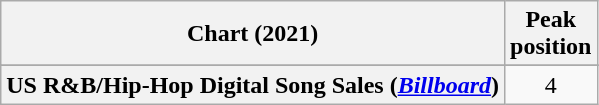<table class="wikitable sortable plainrowheaders" style="text-align:center">
<tr>
<th scope="col">Chart (2021)</th>
<th scope="col">Peak<br>position</th>
</tr>
<tr>
</tr>
<tr>
<th scope="row">US R&B/Hip-Hop Digital Song Sales (<em><a href='#'>Billboard</a></em>)</th>
<td>4</td>
</tr>
</table>
